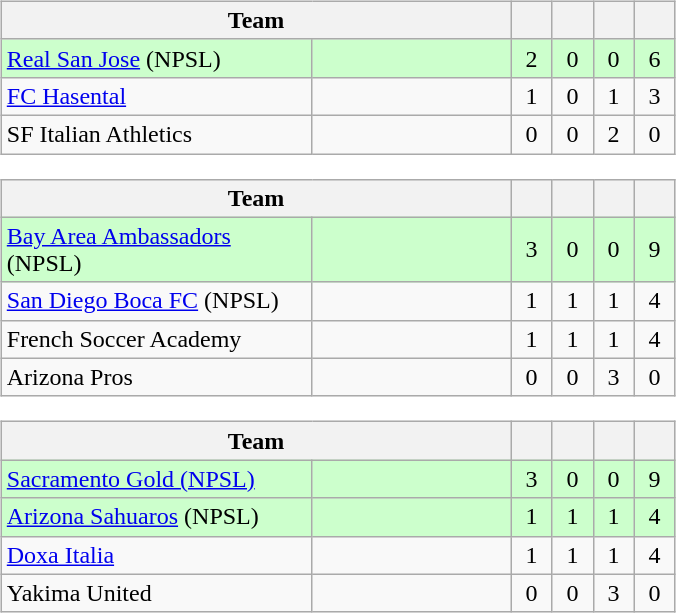<table>
<tr>
<td><br><table class="wikitable" style="text-align: center">
<tr>
<th colspan="2">Team</th>
<th style="width:20px;"></th>
<th style="width:20px;"></th>
<th style="width:20px;"></th>
<th style="width:20px;"></th>
</tr>
<tr style="background:#cfc;">
<td style="text-align:left; width:200px;"><a href='#'>Real San Jose</a> (NPSL)</td>
<td style="text-align:left; width:125px;"></td>
<td>2</td>
<td>0</td>
<td>0</td>
<td>6</td>
</tr>
<tr>
<td align="left"><a href='#'>FC Hasental</a></td>
<td align="left"></td>
<td>1</td>
<td>0</td>
<td>1</td>
<td>3</td>
</tr>
<tr>
<td align="left">SF Italian Athletics</td>
<td align="left"></td>
<td>0</td>
<td>0</td>
<td>2</td>
<td>0</td>
</tr>
</table>
<table class="wikitable" style="text-align: center">
<tr>
<th colspan="2">Team</th>
<th style="width:20px;"></th>
<th style="width:20px;"></th>
<th style="width:20px;"></th>
<th style="width:20px;"></th>
</tr>
<tr style="background:#cfc;">
<td style="text-align:left; width:200px;"><a href='#'>Bay Area Ambassadors</a> (NPSL)</td>
<td style="text-align:left; width:125px;"></td>
<td>3</td>
<td>0</td>
<td>0</td>
<td>9</td>
</tr>
<tr>
<td align="left"><a href='#'>San Diego Boca FC</a> (NPSL)</td>
<td align="left"></td>
<td>1</td>
<td>1</td>
<td>1</td>
<td>4</td>
</tr>
<tr>
<td align="left">French Soccer Academy</td>
<td align="left"></td>
<td>1</td>
<td>1</td>
<td>1</td>
<td>4</td>
</tr>
<tr>
<td align="left">Arizona Pros</td>
<td align="left"></td>
<td>0</td>
<td>0</td>
<td>3</td>
<td>0</td>
</tr>
</table>
<table class="wikitable" style="text-align: center">
<tr>
<th colspan="2">Team</th>
<th style="width:20px;"></th>
<th style="width:20px;"></th>
<th style="width:20px;"></th>
<th style="width:20px;"></th>
</tr>
<tr style="background:#cfc;">
<td style="text-align:left; width:200px;"><a href='#'>Sacramento Gold (NPSL)</a></td>
<td style="text-align:left; width:125px;"></td>
<td>3</td>
<td>0</td>
<td>0</td>
<td>9</td>
</tr>
<tr style="background:#cfc;">
<td align="left"><a href='#'>Arizona Sahuaros</a> (NPSL)</td>
<td align="left"></td>
<td>1</td>
<td>1</td>
<td>1</td>
<td>4</td>
</tr>
<tr>
<td align="left"><a href='#'>Doxa Italia</a></td>
<td align="left"></td>
<td>1</td>
<td>1</td>
<td>1</td>
<td>4</td>
</tr>
<tr>
<td align="left">Yakima United</td>
<td align="left"></td>
<td>0</td>
<td>0</td>
<td>3</td>
<td>0</td>
</tr>
</table>
</td>
<td><br></td>
</tr>
</table>
